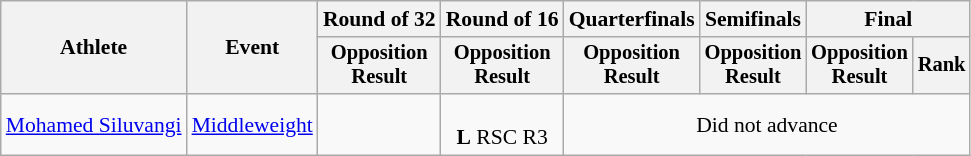<table class="wikitable" style="font-size:90%">
<tr>
<th rowspan="2">Athlete</th>
<th rowspan="2">Event</th>
<th>Round of 32</th>
<th>Round of 16</th>
<th>Quarterfinals</th>
<th>Semifinals</th>
<th colspan=2>Final</th>
</tr>
<tr style="font-size:95%">
<th>Opposition<br>Result</th>
<th>Opposition<br>Result</th>
<th>Opposition<br>Result</th>
<th>Opposition<br>Result</th>
<th>Opposition<br>Result</th>
<th>Rank</th>
</tr>
<tr align=center>
<td align=left><a href='#'>Mohamed Siluvangi</a></td>
<td align=left><a href='#'>Middleweight</a></td>
<td></td>
<td><br><strong>L</strong> RSC R3</td>
<td colspan=4>Did not advance</td>
</tr>
</table>
